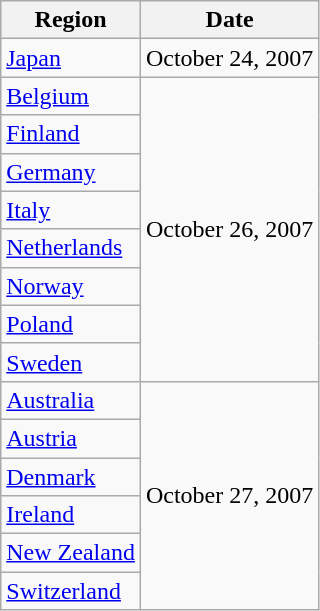<table class="wikitable">
<tr>
<th>Region</th>
<th>Date</th>
</tr>
<tr>
<td><a href='#'>Japan</a></td>
<td>October 24, 2007</td>
</tr>
<tr>
<td><a href='#'>Belgium</a></td>
<td rowspan="8">October 26, 2007</td>
</tr>
<tr>
<td><a href='#'>Finland</a></td>
</tr>
<tr>
<td><a href='#'>Germany</a></td>
</tr>
<tr>
<td><a href='#'>Italy</a></td>
</tr>
<tr>
<td><a href='#'>Netherlands</a></td>
</tr>
<tr>
<td><a href='#'>Norway</a></td>
</tr>
<tr>
<td><a href='#'>Poland</a></td>
</tr>
<tr>
<td><a href='#'>Sweden</a></td>
</tr>
<tr>
<td><a href='#'>Australia</a></td>
<td rowspan="6">October 27, 2007</td>
</tr>
<tr>
<td><a href='#'>Austria</a></td>
</tr>
<tr>
<td><a href='#'>Denmark</a></td>
</tr>
<tr>
<td><a href='#'>Ireland</a></td>
</tr>
<tr>
<td><a href='#'>New Zealand</a></td>
</tr>
<tr>
<td><a href='#'>Switzerland</a></td>
</tr>
</table>
